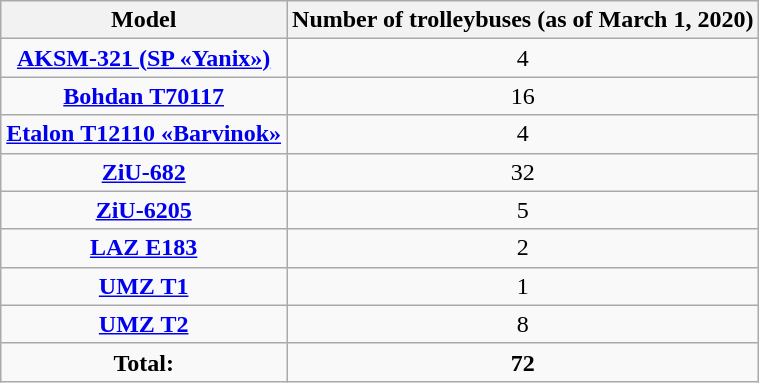<table class="wikitable">
<tr>
<th>Model</th>
<th>Number of trolleybuses (as of March 1, 2020)</th>
</tr>
<tr>
<td style="text-align:center"><strong><a href='#'>AKSM-321 (SP «Yanix»)</a></strong></td>
<td style="text-align:center">4</td>
</tr>
<tr>
<td style="text-align:center"><strong><a href='#'>Bohdan Т70117</a></strong></td>
<td style="text-align:center">16</td>
</tr>
<tr>
<td style="text-align:center"><strong><a href='#'>Etalon Т12110 «Barvinok»</a></strong></td>
<td style="text-align:center">4</td>
</tr>
<tr>
<td style="text-align:center"><strong><a href='#'>ZiU-682</a></strong></td>
<td style="text-align:center">32</td>
</tr>
<tr>
<td style="text-align:center"><strong><a href='#'>ZiU-6205</a></strong></td>
<td style="text-align:center">5</td>
</tr>
<tr>
<td style="text-align:center"><strong><a href='#'>LAZ Е183</a></strong></td>
<td style="text-align:center">2</td>
</tr>
<tr>
<td style="text-align:center"><strong><a href='#'>UMZ T1</a></strong></td>
<td style="text-align:center">1</td>
</tr>
<tr>
<td style="text-align:center"><strong><a href='#'>UMZ T2</a></strong></td>
<td style="text-align:center">8</td>
</tr>
<tr>
<td style="text-align:center"><strong>Total:</strong></td>
<td style="text-align:center"><strong>72</strong></td>
</tr>
</table>
